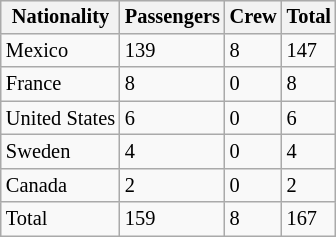<table class="wikitable" style="float:right; font-size:85%">
<tr>
<th>Nationality</th>
<th>Passengers</th>
<th>Crew</th>
<th>Total</th>
</tr>
<tr>
<td>Mexico</td>
<td>139</td>
<td>8</td>
<td>147</td>
</tr>
<tr>
<td>France</td>
<td>8</td>
<td>0</td>
<td>8</td>
</tr>
<tr>
<td>United States</td>
<td>6</td>
<td>0</td>
<td>6</td>
</tr>
<tr>
<td>Sweden</td>
<td>4</td>
<td>0</td>
<td>4</td>
</tr>
<tr>
<td>Canada</td>
<td>2</td>
<td>0</td>
<td>2</td>
</tr>
<tr>
<td>Total</td>
<td>159</td>
<td>8</td>
<td>167</td>
</tr>
</table>
